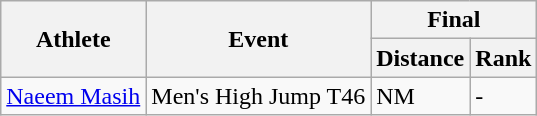<table class="wikitable">
<tr>
<th rowspan="2">Athlete</th>
<th rowspan="2">Event</th>
<th colspan="2">Final</th>
</tr>
<tr>
<th>Distance</th>
<th>Rank</th>
</tr>
<tr>
<td><a href='#'>Naeem Masih</a></td>
<td>Men's High Jump T46</td>
<td>NM</td>
<td>-</td>
</tr>
</table>
